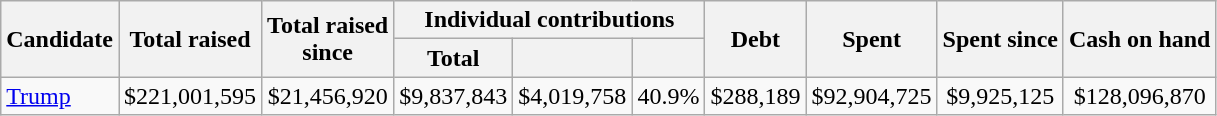<table class="wikitable sortable" style="text-align:center;">
<tr>
<th scope="col" rowspan=2>Candidate</th>
<th scope="col" data-sort-type=currency rowspan=2>Total raised</th>
<th scope="col" data-sort-type=currency rowspan=2>Total raised<br>since </th>
<th scope="col" colspan=3>Individual contributions</th>
<th scope="col" data-sort-type=currency rowspan=2>Debt</th>
<th scope="col" data-sort-type=currency rowspan=2>Spent</th>
<th scope="col" data-sort-type=currency rowspan=2>Spent since<br></th>
<th scope="col" data-sort-type=currency rowspan=2>Cash on hand</th>
</tr>
<tr>
<th scope="col" data-sort-type=currency>Total</th>
<th scope="col" data-sort-type=currency></th>
<th scope="col" data-sort-type=number></th>
</tr>
<tr>
<td style="text-align: left;"><a href='#'>Trump</a></td>
<td>$221,001,595</td>
<td>$21,456,920</td>
<td>$9,837,843</td>
<td>$4,019,758</td>
<td>40.9%</td>
<td>$288,189</td>
<td>$92,904,725</td>
<td>$9,925,125</td>
<td>$128,096,870</td>
</tr>
</table>
